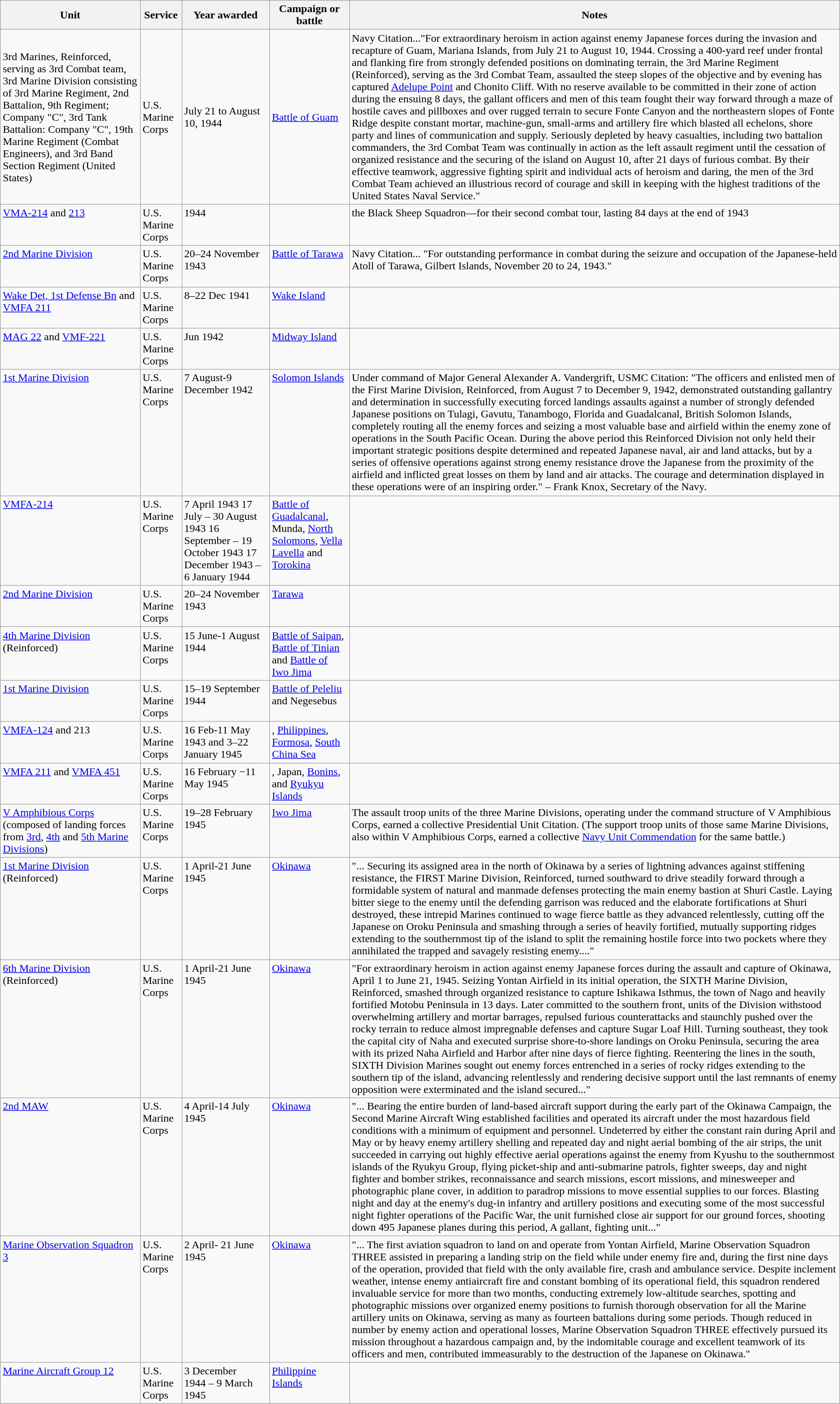<table class="wikitable sortable mw-collapsible mw-collapsed" align="left">
<tr>
<th>Unit</th>
<th>Service</th>
<th>Year awarded</th>
<th>Campaign or battle</th>
<th>Notes</th>
</tr>
<tr>
<td>3rd Marines, Reinforced, serving as 3rd Combat team, 3rd Marine Division consisting of 3rd Marine Regiment, 2nd Battalion, 9th Regiment; Company "C", 3rd Tank Battalion: Company "C", 19th Marine Regiment (Combat Engineers), and 3rd Band Section Regiment (United States)</td>
<td>U.S. Marine Corps</td>
<td>July 21 to August 10, 1944</td>
<td><a href='#'>Battle of Guam</a></td>
<td>Navy Citation..."For extraordinary heroism in action against enemy Japanese forces during the invasion and recapture of Guam, Mariana Islands, from July 21 to August 10, 1944.  Crossing a 400-yard reef under frontal and flanking fire from strongly defended positions on dominating terrain, the 3rd Marine Regiment (Reinforced), serving as the 3rd Combat Team, assaulted the steep slopes of the objective and by evening has captured <a href='#'>Adelupe Point</a> and Chonito Cliff.  With no reserve available to be committed in their zone of action during the ensuing 8 days, the gallant officers and men of this team fought their way forward through a maze of hostile caves and pillboxes and over rugged terrain to secure Fonte Canyon and the northeastern slopes of Fonte Ridge despite constant mortar, machine-gun, small-arms and artillery fire which blasted all echelons, shore party and lines of communication and supply.  Seriously depleted by heavy casualties, including two battalion commanders, the 3rd Combat Team was continually in action as the left assault regiment until the cessation of organized resistance and the securing of the island on August 10, after 21 days of furious combat.  By their effective teamwork, aggressive fighting spirit and individual acts of heroism and daring, the men of the 3rd Combat Team achieved an illustrious record of courage and skill in keeping with the highest traditions of the United States Naval Service."</td>
</tr>
<tr>
<td valign="top"><a href='#'>VMA-214</a> and <a href='#'>213</a></td>
<td valign="top">U.S. Marine Corps</td>
<td valign="top">1944</td>
<td></td>
<td valign="top">the Black Sheep Squadron—for their second combat tour, lasting 84 days at the end of 1943</td>
</tr>
<tr>
<td valign="top"><a href='#'>2nd Marine Division</a></td>
<td valign="top">U.S. Marine Corps</td>
<td valign="top">20–24 November 1943</td>
<td valign="top"><a href='#'>Battle of Tarawa</a></td>
<td valign="top">Navy Citation... "For outstanding performance in combat during the seizure and occupation of the Japanese-held Atoll of Tarawa, Gilbert Islands, November 20 to 24, 1943."</td>
</tr>
<tr>
<td valign="top"><a href='#'>Wake Det, 1st Defense Bn</a> and <a href='#'>VMFA 211</a></td>
<td valign="top">U.S. Marine Corps</td>
<td valign="top">8–22 Dec 1941</td>
<td valign="top"><a href='#'>Wake Island</a></td>
<td valign="top"></td>
</tr>
<tr>
<td valign="top"><a href='#'>MAG 22</a> and <a href='#'>VMF-221</a></td>
<td valign="top">U.S. Marine Corps</td>
<td valign="top">Jun 1942</td>
<td valign="top"><a href='#'>Midway Island</a></td>
<td valign="top"></td>
</tr>
<tr>
<td valign="top"><a href='#'>1st Marine Division</a></td>
<td valign="top">U.S. Marine Corps</td>
<td valign="top">7 August-9 December 1942</td>
<td valign="top"><a href='#'>Solomon Islands</a></td>
<td valign="top">Under command of Major General Alexander A. Vandergrift, USMC Citation: "The officers and enlisted men of the First Marine Division, Reinforced, from August 7 to December 9, 1942, demonstrated outstanding gallantry and determination in successfully executing forced landings assaults against a number of strongly defended Japanese positions on Tulagi, Gavutu, Tanambogo, Florida and Guadalcanal, British Solomon Islands, completely routing all the enemy forces and seizing a most valuable base and airfield within the enemy zone of operations in the South Pacific Ocean. During the above period this Reinforced Division not only held their important strategic positions despite determined and repeated Japanese naval, air and land attacks, but by a series of offensive operations against strong enemy resistance drove the Japanese from the proximity of the airfield and inflicted great losses on them by land and air attacks.  The courage and determination displayed in these operations were of an inspiring order." – Frank Knox, Secretary of the Navy.</td>
</tr>
<tr>
<td valign="top"><a href='#'>VMFA-214</a></td>
<td valign="top">U.S. Marine Corps</td>
<td valign="top">7 April 1943 17 July – 30 August 1943 16 September – 19 October 1943 17 December 1943 – 6 January 1944</td>
<td valign="top"><a href='#'>Battle of Guadalcanal</a>, Munda, <a href='#'>North Solomons</a>, <a href='#'>Vella Lavella</a> and <a href='#'>Torokina</a></td>
<td valign="top"></td>
</tr>
<tr>
<td valign="top"><a href='#'>2nd Marine Division</a></td>
<td valign="top">U.S. Marine Corps</td>
<td valign="top">20–24 November 1943</td>
<td valign="top"><a href='#'>Tarawa</a></td>
<td valign="top"></td>
</tr>
<tr>
<td valign="top"><a href='#'>4th Marine Division</a> (Reinforced)</td>
<td valign="top">U.S. Marine Corps</td>
<td valign="top">15 June-1 August 1944</td>
<td valign="top"><a href='#'>Battle of Saipan</a>, <a href='#'>Battle of Tinian</a> and <a href='#'>Battle of Iwo Jima</a></td>
<td valign="top"></td>
</tr>
<tr>
<td valign="top"><a href='#'>1st Marine Division</a></td>
<td valign="top">U.S. Marine Corps</td>
<td valign="top">15–19 September 1944</td>
<td valign="top"><a href='#'>Battle of Peleliu</a> and Negesebus</td>
<td valign="top"></td>
</tr>
<tr>
<td valign="top"><a href='#'>VMFA-124</a> and 213</td>
<td valign="top">U.S. Marine Corps</td>
<td valign="top">16 Feb-11 May 1943 and 3–22 January 1945</td>
<td valign="top">, <a href='#'>Philippines</a>, <a href='#'>Formosa</a>, <a href='#'>South China Sea</a></td>
<td valign="top"></td>
</tr>
<tr>
<td valign="top"><a href='#'>VMFA 211</a> and <a href='#'>VMFA 451</a></td>
<td valign="top">U.S. Marine Corps</td>
<td valign="top">16 February −11 May 1945</td>
<td valign="top">, Japan, <a href='#'>Bonins</a>, and <a href='#'>Ryukyu Islands</a></td>
<td valign="top"></td>
</tr>
<tr>
<td valign="top"><a href='#'>V Amphibious Corps</a> (composed of landing forces from <a href='#'>3rd</a>, <a href='#'>4th</a> and <a href='#'>5th Marine Divisions</a>)</td>
<td valign="top">U.S. Marine Corps</td>
<td valign="top">19–28 February 1945</td>
<td valign="top"><a href='#'>Iwo Jima</a></td>
<td valign="top">The assault troop units of the three Marine Divisions, operating under the command structure of V Amphibious Corps, earned a collective Presidential Unit Citation.  (The support troop units of those same Marine Divisions, also within V Amphibious Corps, earned a collective <a href='#'>Navy Unit Commendation</a> for the same battle.)</td>
</tr>
<tr>
<td valign="top"><a href='#'>1st Marine Division</a> (Reinforced)</td>
<td valign="top">U.S. Marine Corps</td>
<td valign="top">1 April-21 June 1945</td>
<td valign="top"><a href='#'>Okinawa</a></td>
<td valign="top">"... Securing its assigned area in the north of Okinawa by a series of lightning advances against stiffening resistance, the FIRST Marine Division, Reinforced, turned southward to drive steadily forward through a formidable system of natural and manmade defenses protecting the main enemy bastion at Shuri Castle. Laying bitter siege to the enemy until the defending garrison was reduced and the elaborate fortifications at Shuri destroyed, these intrepid Marines continued to wage fierce battle as they advanced relentlessly, cutting off the Japanese on Oroku Peninsula and smashing through a series of heavily fortified, mutually supporting ridges extending to the southernmost tip of the island to split the remaining hostile force into two pockets where they annihilated the trapped and savagely resisting enemy...."</td>
</tr>
<tr>
<td valign="top"><a href='#'>6th Marine Division</a> (Reinforced)</td>
<td valign="top">U.S. Marine Corps</td>
<td valign="top">1 April-21 June 1945</td>
<td valign="top"><a href='#'>Okinawa</a></td>
<td valign="top">"For extraordinary heroism in action against enemy Japanese forces during the assault and capture of Okinawa, April 1 to June 21, 1945. Seizing Yontan Airfield in its initial operation, the SIXTH Marine Division, Reinforced, smashed through organized resistance to capture Ishikawa Isthmus, the town of Nago and heavily fortified Motobu Peninsula in 13 days. Later committed to the southern front, units of the Division withstood overwhelming artillery and mortar barrages, repulsed furious counterattacks and staunchly pushed over the rocky terrain to reduce almost impregnable defenses and capture Sugar Loaf Hill. Turning southeast, they took the capital city of Naha and executed surprise shore-to-shore landings on Oroku Peninsula, securing the area with its prized Naha Airfield and Harbor after nine days of fierce fighting. Reentering the lines in the south, SIXTH Division Marines sought out enemy forces entrenched in a series of rocky ridges extending to the southern tip of the island, advancing relentlessly and rendering decisive support until the last remnants of enemy opposition were exterminated and the island secured..."</td>
</tr>
<tr>
<td valign="top"><a href='#'>2nd MAW</a></td>
<td valign="top">U.S. Marine Corps</td>
<td valign="top">4 April-14 July 1945</td>
<td valign="top"><a href='#'>Okinawa</a></td>
<td valign="top">"... Bearing the entire burden of land-based aircraft support during the early part of the Okinawa Campaign, the Second Marine Aircraft Wing established facilities and operated its aircraft under the most hazardous field conditions with a minimum of equipment and personnel. Undeterred by either the constant rain during April and May or by heavy enemy artillery shelling and repeated day and night aerial bombing of the air strips, the unit succeeded in carrying out highly effective aerial operations against the enemy from Kyushu to the southernmost islands of the Ryukyu Group, flying picket-ship and anti-submarine patrols, fighter sweeps, day and night fighter and bomber strikes, reconnaissance and search missions, escort missions, and minesweeper and photographic plane cover, in addition to paradrop missions to move essential supplies to our forces. Blasting night and day at the enemy's dug-in infantry and artillery positions and executing some of the most successful night fighter operations of the Pacific War, the unit furnished close air support for our ground forces, shooting down 495 Japanese planes during this period, A gallant, fighting unit..."</td>
</tr>
<tr>
<td valign="top"><a href='#'>Marine Observation Squadron 3</a></td>
<td valign="top">U.S. Marine Corps</td>
<td valign="top">2 April- 21 June 1945</td>
<td valign="top"><a href='#'>Okinawa</a></td>
<td valign="top">"... The first aviation squadron to land on and operate from Yontan Airfield, Marine Observation Squadron THREE assisted in preparing a landing strip on the field while under enemy fire and, during the first nine days of the operation, provided that field with the only available fire, crash and ambulance service. Despite inclement weather, intense enemy antiaircraft fire and constant bombing of its operational field, this squadron rendered invaluable service for more than two months, conducting extremely low-altitude searches, spotting and photographic missions over organized enemy positions to furnish thorough observation for all the Marine artillery units on Okinawa, serving as many as fourteen battalions during some periods. Though reduced in number by enemy action and operational losses, Marine Observation Squadron THREE effectively pursued its mission throughout a hazardous campaign and, by the indomitable courage and excellent teamwork of its officers and men, contributed immeasurably to the destruction of the Japanese on Okinawa."</td>
</tr>
<tr>
<td valign="top"><a href='#'>Marine Aircraft Group 12</a></td>
<td valign="top">U.S. Marine Corps</td>
<td valign="top">3 December 1944 – 9 March 1945</td>
<td valign="top"><a href='#'>Philippine Islands</a></td>
<td valign="top"></td>
</tr>
</table>
